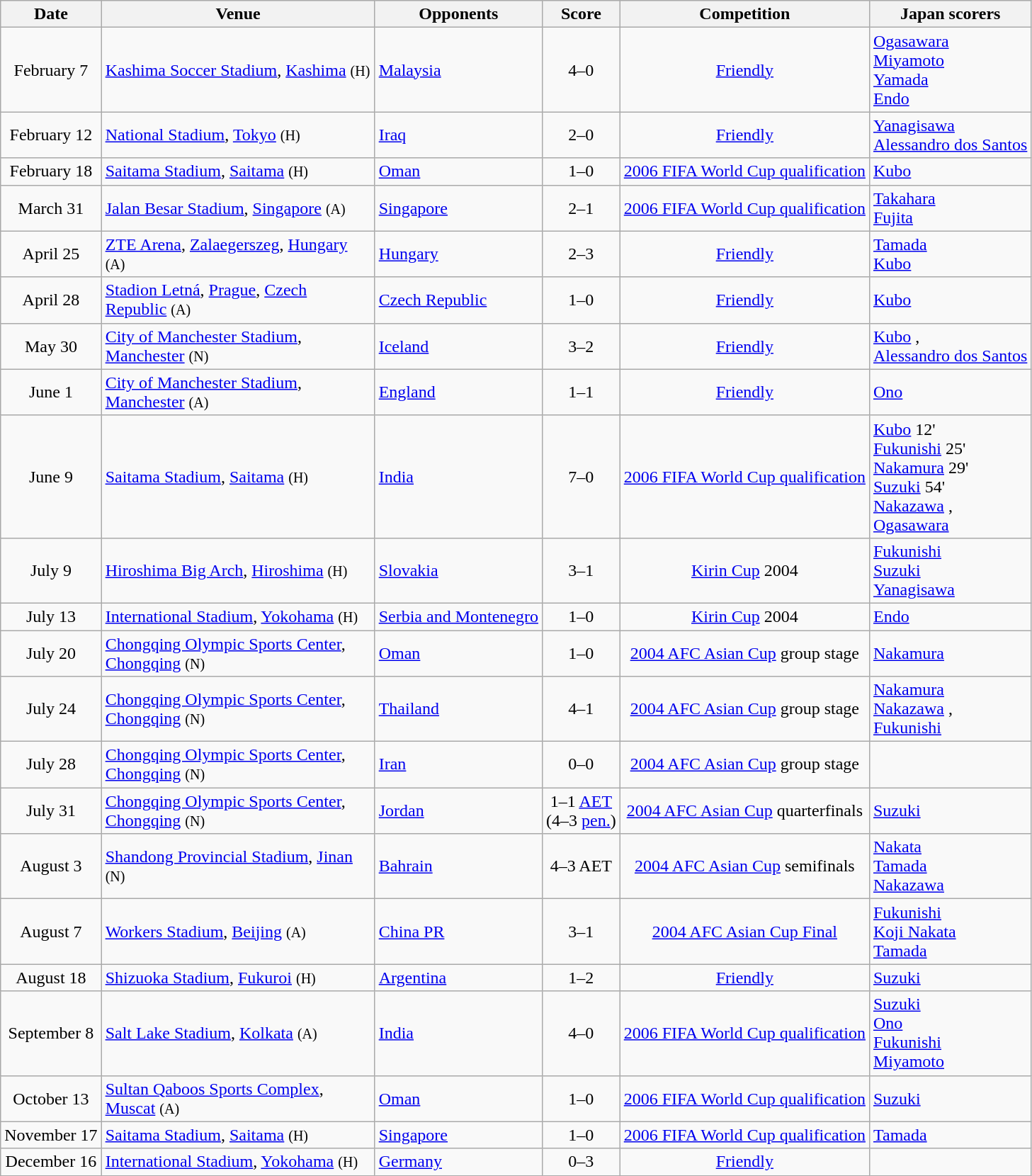<table class="wikitable">
<tr>
<th>Date</th>
<th width=250>Venue</th>
<th>Opponents</th>
<th>Score</th>
<th>Competition</th>
<th>Japan scorers</th>
</tr>
<tr>
<td style="text-align:center;">February 7</td>
<td><a href='#'>Kashima Soccer Stadium</a>, <a href='#'>Kashima</a> <small>(H)</small></td>
<td> <a href='#'>Malaysia</a></td>
<td style="text-align:center;">4–0</td>
<td style="text-align:center;"><a href='#'>Friendly</a></td>
<td><a href='#'>Ogasawara</a>  <br> <a href='#'>Miyamoto</a>  <br> <a href='#'>Yamada</a>  <br> <a href='#'>Endo</a> </td>
</tr>
<tr>
<td style="text-align:center;">February 12</td>
<td><a href='#'>National Stadium</a>, <a href='#'>Tokyo</a> <small>(H)</small></td>
<td> <a href='#'>Iraq</a></td>
<td style="text-align:center;">2–0</td>
<td style="text-align:center;"><a href='#'>Friendly</a></td>
<td><a href='#'>Yanagisawa</a>  <br> <a href='#'>Alessandro dos Santos</a> </td>
</tr>
<tr>
<td style="text-align:center;">February 18</td>
<td><a href='#'>Saitama Stadium</a>, <a href='#'>Saitama</a> <small>(H)</small></td>
<td> <a href='#'>Oman</a></td>
<td style="text-align:center;">1–0</td>
<td style="text-align:center;"><a href='#'>2006 FIFA World Cup qualification</a></td>
<td><a href='#'>Kubo</a> </td>
</tr>
<tr>
<td style="text-align:center;">March 31</td>
<td><a href='#'>Jalan Besar Stadium</a>, <a href='#'>Singapore</a> <small>(A)</small></td>
<td> <a href='#'>Singapore</a></td>
<td style="text-align:center;">2–1</td>
<td style="text-align:center;"><a href='#'>2006 FIFA World Cup qualification</a></td>
<td><a href='#'>Takahara</a>  <br> <a href='#'>Fujita</a> </td>
</tr>
<tr>
<td style="text-align:center;">April 25</td>
<td><a href='#'>ZTE Arena</a>, <a href='#'>Zalaegerszeg</a>, <a href='#'>Hungary</a> <small>(A)</small></td>
<td> <a href='#'>Hungary</a></td>
<td style="text-align:center;">2–3</td>
<td style="text-align:center;"><a href='#'>Friendly</a></td>
<td><a href='#'>Tamada</a>  <br> <a href='#'>Kubo</a> </td>
</tr>
<tr>
<td style="text-align:center;">April 28</td>
<td><a href='#'>Stadion Letná</a>, <a href='#'>Prague</a>, <a href='#'>Czech Republic</a> <small>(A)</small></td>
<td> <a href='#'>Czech Republic</a></td>
<td style="text-align:center;">1–0</td>
<td style="text-align:center;"><a href='#'>Friendly</a></td>
<td><a href='#'>Kubo</a> </td>
</tr>
<tr>
<td style="text-align:center;">May 30</td>
<td><a href='#'>City of Manchester Stadium</a>, <a href='#'>Manchester</a> <small>(N)</small></td>
<td> <a href='#'>Iceland</a></td>
<td style="text-align:center;">3–2</td>
<td style="text-align:center;"><a href='#'>Friendly</a></td>
<td><a href='#'>Kubo</a> ,  <br> <a href='#'>Alessandro dos Santos</a> </td>
</tr>
<tr>
<td style="text-align:center;">June 1</td>
<td><a href='#'>City of Manchester Stadium</a>, <a href='#'>Manchester</a> <small>(A)</small></td>
<td> <a href='#'>England</a></td>
<td style="text-align:center;">1–1</td>
<td style="text-align:center;"><a href='#'>Friendly</a></td>
<td><a href='#'>Ono</a> </td>
</tr>
<tr>
<td style="text-align:center;">June 9</td>
<td><a href='#'>Saitama Stadium</a>, <a href='#'>Saitama</a> <small>(H)</small></td>
<td> <a href='#'>India</a></td>
<td style="text-align:center;">7–0</td>
<td style="text-align:center;"><a href='#'>2006 FIFA World Cup qualification</a></td>
<td><a href='#'>Kubo</a> 12' <br> <a href='#'>Fukunishi</a> 25'  <br> <a href='#'>Nakamura</a> 29'  <br> <a href='#'>Suzuki</a> 54' <br> <a href='#'>Nakazawa</a> ,   <br> <a href='#'>Ogasawara</a> </td>
</tr>
<tr>
<td style="text-align:center;">July 9</td>
<td><a href='#'>Hiroshima Big Arch</a>, <a href='#'>Hiroshima</a> <small>(H)</small></td>
<td> <a href='#'>Slovakia</a></td>
<td style="text-align:center;">3–1</td>
<td style="text-align:center;"><a href='#'>Kirin Cup</a> 2004</td>
<td><a href='#'>Fukunishi</a>  <br> <a href='#'>Suzuki</a>   <br> <a href='#'>Yanagisawa</a> </td>
</tr>
<tr>
<td style="text-align:center;">July 13</td>
<td><a href='#'>International Stadium</a>, <a href='#'>Yokohama</a> <small>(H)</small></td>
<td> <a href='#'>Serbia and Montenegro</a></td>
<td style="text-align:center;">1–0</td>
<td style="text-align:center;"><a href='#'>Kirin Cup</a> 2004</td>
<td><a href='#'>Endo</a> </td>
</tr>
<tr>
<td style="text-align:center;">July 20</td>
<td><a href='#'>Chongqing Olympic Sports Center</a>, <a href='#'>Chongqing</a> <small>(N)</small></td>
<td> <a href='#'>Oman</a></td>
<td style="text-align:center;">1–0</td>
<td style="text-align:center;"><a href='#'>2004 AFC Asian Cup</a> group stage</td>
<td><a href='#'>Nakamura</a> </td>
</tr>
<tr>
<td style="text-align:center;">July 24</td>
<td><a href='#'>Chongqing Olympic Sports Center</a>, <a href='#'>Chongqing</a> <small>(N)</small></td>
<td> <a href='#'>Thailand</a></td>
<td style="text-align:center;">4–1</td>
<td style="text-align:center;"><a href='#'>2004 AFC Asian Cup</a> group stage</td>
<td><a href='#'>Nakamura</a>  <br> <a href='#'>Nakazawa</a> ,  <br> <a href='#'>Fukunishi</a> </td>
</tr>
<tr>
<td style="text-align:center;">July 28</td>
<td><a href='#'>Chongqing Olympic Sports Center</a>, <a href='#'>Chongqing</a> <small>(N)</small></td>
<td> <a href='#'>Iran</a></td>
<td style="text-align:center;">0–0</td>
<td style="text-align:center;"><a href='#'>2004 AFC Asian Cup</a> group stage</td>
<td></td>
</tr>
<tr>
<td style="text-align:center;">July 31</td>
<td><a href='#'>Chongqing Olympic Sports Center</a>, <a href='#'>Chongqing</a> <small>(N)</small></td>
<td> <a href='#'>Jordan</a></td>
<td style="text-align:center;">1–1 <a href='#'>AET</a><br>(4–3 <a href='#'>pen.</a>)</td>
<td style="text-align:center;"><a href='#'>2004 AFC Asian Cup</a> quarterfinals</td>
<td><a href='#'>Suzuki</a> </td>
</tr>
<tr>
<td style="text-align:center;">August 3</td>
<td><a href='#'>Shandong Provincial Stadium</a>, <a href='#'>Jinan</a> <small>(N)</small></td>
<td> <a href='#'>Bahrain</a></td>
<td style="text-align:center;">4–3 AET</td>
<td style="text-align:center;"><a href='#'>2004 AFC Asian Cup</a> semifinals</td>
<td><a href='#'>Nakata</a>  <br> <a href='#'>Tamada</a>   <br> <a href='#'>Nakazawa</a> </td>
</tr>
<tr>
<td style="text-align:center;">August 7</td>
<td><a href='#'>Workers Stadium</a>, <a href='#'>Beijing</a> <small>(A)</small></td>
<td> <a href='#'>China PR</a></td>
<td style="text-align:center;">3–1</td>
<td style="text-align:center;"><a href='#'>2004 AFC Asian Cup Final</a></td>
<td><a href='#'>Fukunishi</a>  <br> <a href='#'>Koji Nakata</a>  <br> <a href='#'>Tamada</a> </td>
</tr>
<tr>
<td style="text-align:center;">August 18</td>
<td><a href='#'>Shizuoka Stadium</a>, <a href='#'>Fukuroi</a> <small>(H)</small></td>
<td> <a href='#'>Argentina</a></td>
<td style="text-align:center;">1–2</td>
<td style="text-align:center;"><a href='#'>Friendly</a></td>
<td><a href='#'>Suzuki</a> </td>
</tr>
<tr>
<td style="text-align:center;">September 8</td>
<td><a href='#'>Salt Lake Stadium</a>, <a href='#'>Kolkata</a> <small>(A)</small></td>
<td> <a href='#'>India</a></td>
<td style="text-align:center;">4–0</td>
<td style="text-align:center;"><a href='#'>2006 FIFA World Cup qualification</a></td>
<td><a href='#'>Suzuki</a>  <br> <a href='#'>Ono</a>  <br> <a href='#'>Fukunishi</a>  <br> <a href='#'>Miyamoto</a> </td>
</tr>
<tr>
<td style="text-align:center;">October 13</td>
<td><a href='#'>Sultan Qaboos Sports Complex</a>, <a href='#'>Muscat</a> <small>(A)</small></td>
<td> <a href='#'>Oman</a></td>
<td style="text-align:center;">1–0</td>
<td style="text-align:center;"><a href='#'>2006 FIFA World Cup qualification</a></td>
<td><a href='#'>Suzuki</a> </td>
</tr>
<tr>
<td style="text-align:center;">November 17</td>
<td><a href='#'>Saitama Stadium</a>, <a href='#'>Saitama</a> <small>(H)</small></td>
<td> <a href='#'>Singapore</a></td>
<td style="text-align:center;">1–0</td>
<td style="text-align:center;"><a href='#'>2006 FIFA World Cup qualification</a></td>
<td><a href='#'>Tamada</a> </td>
</tr>
<tr>
<td style="text-align:center;">December 16</td>
<td><a href='#'>International Stadium</a>, <a href='#'>Yokohama</a> <small>(H)</small></td>
<td> <a href='#'>Germany</a></td>
<td style="text-align:center;">0–3</td>
<td style="text-align:center;"><a href='#'>Friendly</a></td>
<td></td>
</tr>
</table>
